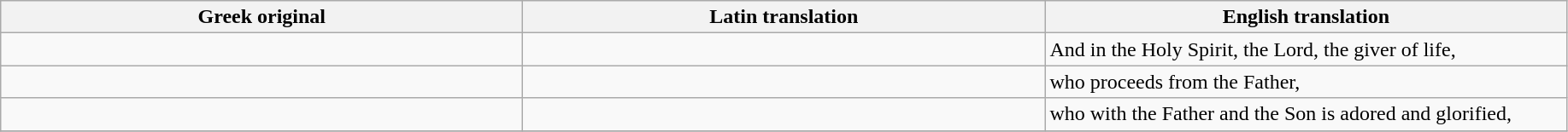<table class="wikitable">
<tr Valign=top>
<th width=400>Greek original</th>
<th width=400>Latin translation</th>
<th width=400>English translation</th>
</tr>
<tr>
<td></td>
<td></td>
<td>And in the Holy Spirit, the Lord, the giver of life,</td>
</tr>
<tr>
<td></td>
<td></td>
<td>who proceeds from the Father,</td>
</tr>
<tr>
<td></td>
<td></td>
<td>who with the Father and the Son is adored and glorified,</td>
</tr>
<tr>
</tr>
</table>
